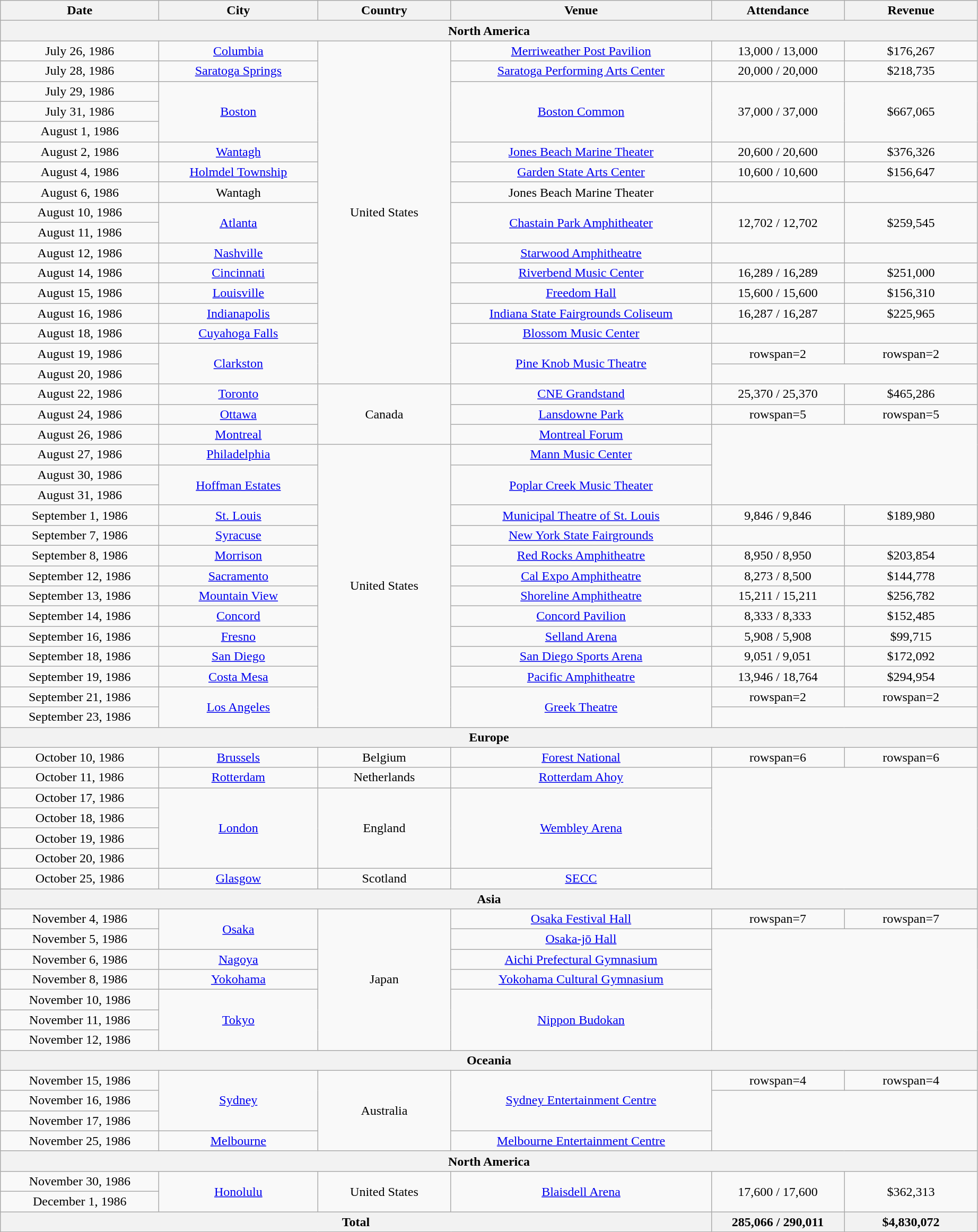<table class="wikitable" style="text-align:center;">
<tr>
<th scope="col" style="width:12em;">Date</th>
<th scope="col" style="width:12em;">City</th>
<th scope="col" style="width:10em;">Country</th>
<th scope="col" style="width:20em;">Venue</th>
<th scope="col" style="width:10em;">Attendance</th>
<th scope="col" style="width:10em;">Revenue</th>
</tr>
<tr>
<th colspan="6">North America</th>
</tr>
<tr>
<td>July 26, 1986</td>
<td><a href='#'>Columbia</a></td>
<td rowspan="17">United States</td>
<td><a href='#'>Merriweather Post Pavilion</a></td>
<td>13,000 / 13,000</td>
<td>$176,267</td>
</tr>
<tr>
<td>July 28, 1986</td>
<td><a href='#'>Saratoga Springs</a></td>
<td><a href='#'>Saratoga Performing Arts Center</a></td>
<td>20,000 / 20,000</td>
<td>$218,735</td>
</tr>
<tr>
<td>July 29, 1986</td>
<td rowspan="3"><a href='#'>Boston</a></td>
<td rowspan="3"><a href='#'>Boston Common</a></td>
<td rowspan=3>37,000 / 37,000</td>
<td rowspan=3>$667,065</td>
</tr>
<tr>
<td>July 31, 1986</td>
</tr>
<tr>
<td>August 1, 1986</td>
</tr>
<tr>
<td>August 2, 1986</td>
<td><a href='#'>Wantagh</a></td>
<td><a href='#'>Jones Beach Marine Theater</a></td>
<td>20,600 / 20,600</td>
<td>$376,326</td>
</tr>
<tr>
<td>August 4, 1986</td>
<td><a href='#'>Holmdel Township</a></td>
<td><a href='#'>Garden State Arts Center</a></td>
<td>10,600 / 10,600</td>
<td>$156,647</td>
</tr>
<tr>
<td>August 6, 1986</td>
<td>Wantagh</td>
<td>Jones Beach Marine Theater</td>
<td></td>
<td></td>
</tr>
<tr>
<td>August 10, 1986</td>
<td rowspan="2"><a href='#'>Atlanta</a></td>
<td rowspan="2"><a href='#'>Chastain Park Amphitheater</a></td>
<td rowspan=2>12,702 / 12,702</td>
<td rowspan=2>$259,545</td>
</tr>
<tr>
<td>August 11, 1986</td>
</tr>
<tr>
<td>August 12, 1986</td>
<td><a href='#'>Nashville</a></td>
<td><a href='#'>Starwood Amphitheatre</a></td>
<td></td>
<td></td>
</tr>
<tr>
<td>August 14, 1986</td>
<td><a href='#'>Cincinnati</a></td>
<td><a href='#'>Riverbend Music Center</a></td>
<td>16,289 / 16,289</td>
<td>$251,000</td>
</tr>
<tr>
<td>August 15, 1986</td>
<td><a href='#'>Louisville</a></td>
<td><a href='#'>Freedom Hall</a></td>
<td>15,600 / 15,600</td>
<td>$156,310</td>
</tr>
<tr>
<td>August 16, 1986</td>
<td><a href='#'>Indianapolis</a></td>
<td><a href='#'>Indiana State Fairgrounds Coliseum</a></td>
<td>16,287 / 16,287</td>
<td>$225,965</td>
</tr>
<tr>
<td>August 18, 1986</td>
<td><a href='#'>Cuyahoga Falls</a></td>
<td><a href='#'>Blossom Music Center</a></td>
<td></td>
<td></td>
</tr>
<tr>
<td>August 19, 1986</td>
<td rowspan="2"><a href='#'>Clarkston</a></td>
<td rowspan="2"><a href='#'>Pine Knob Music Theatre</a></td>
<td>rowspan=2 </td>
<td>rowspan=2 </td>
</tr>
<tr>
<td>August 20, 1986</td>
</tr>
<tr>
<td>August 22, 1986</td>
<td><a href='#'>Toronto</a></td>
<td rowspan="3">Canada</td>
<td><a href='#'>CNE Grandstand</a></td>
<td>25,370 / 25,370</td>
<td>$465,286</td>
</tr>
<tr>
<td>August 24, 1986</td>
<td><a href='#'>Ottawa</a></td>
<td><a href='#'>Lansdowne Park</a></td>
<td>rowspan=5 </td>
<td>rowspan=5 </td>
</tr>
<tr>
<td>August 26, 1986</td>
<td><a href='#'>Montreal</a></td>
<td><a href='#'>Montreal Forum</a></td>
</tr>
<tr>
<td>August 27, 1986</td>
<td><a href='#'>Philadelphia</a></td>
<td rowspan="14">United States</td>
<td><a href='#'>Mann Music Center</a></td>
</tr>
<tr>
<td>August 30, 1986</td>
<td rowspan="2"><a href='#'>Hoffman Estates</a></td>
<td rowspan="2"><a href='#'>Poplar Creek Music Theater</a></td>
</tr>
<tr>
<td>August 31, 1986</td>
</tr>
<tr>
<td>September 1, 1986</td>
<td><a href='#'>St. Louis</a></td>
<td><a href='#'>Municipal Theatre of St. Louis</a></td>
<td>9,846 / 9,846</td>
<td>$189,980</td>
</tr>
<tr>
<td>September 7, 1986</td>
<td><a href='#'>Syracuse</a></td>
<td><a href='#'>New York State Fairgrounds</a></td>
<td></td>
<td></td>
</tr>
<tr>
<td>September 8, 1986</td>
<td><a href='#'>Morrison</a></td>
<td><a href='#'>Red Rocks Amphitheatre</a></td>
<td>8,950 / 8,950</td>
<td>$203,854</td>
</tr>
<tr>
<td>September 12, 1986</td>
<td><a href='#'>Sacramento</a></td>
<td><a href='#'>Cal Expo Amphitheatre</a></td>
<td>8,273 / 8,500</td>
<td>$144,778</td>
</tr>
<tr>
<td>September 13, 1986</td>
<td><a href='#'>Mountain View</a></td>
<td><a href='#'>Shoreline Amphitheatre</a></td>
<td>15,211 / 15,211</td>
<td>$256,782</td>
</tr>
<tr>
<td>September 14, 1986</td>
<td><a href='#'>Concord</a></td>
<td><a href='#'>Concord Pavilion</a></td>
<td>8,333 / 8,333</td>
<td>$152,485</td>
</tr>
<tr>
<td>September 16, 1986</td>
<td><a href='#'>Fresno</a></td>
<td><a href='#'>Selland Arena</a></td>
<td>5,908 / 5,908</td>
<td>$99,715</td>
</tr>
<tr>
<td>September 18, 1986</td>
<td><a href='#'>San Diego</a></td>
<td><a href='#'>San Diego Sports Arena</a></td>
<td>9,051 / 9,051</td>
<td>$172,092</td>
</tr>
<tr>
<td>September 19, 1986</td>
<td><a href='#'>Costa Mesa</a></td>
<td><a href='#'>Pacific Amphitheatre</a></td>
<td>13,946 / 18,764</td>
<td>$294,954</td>
</tr>
<tr>
<td>September 21, 1986</td>
<td rowspan="2"><a href='#'>Los Angeles</a></td>
<td rowspan="2"><a href='#'>Greek Theatre</a></td>
<td>rowspan=2 </td>
<td>rowspan=2 </td>
</tr>
<tr>
<td>September 23, 1986</td>
</tr>
<tr>
<th colspan="7">Europe</th>
</tr>
<tr>
<td>October 10, 1986</td>
<td><a href='#'>Brussels</a></td>
<td>Belgium</td>
<td><a href='#'>Forest National</a></td>
<td>rowspan=6 </td>
<td>rowspan=6 </td>
</tr>
<tr>
<td>October 11, 1986</td>
<td><a href='#'>Rotterdam</a></td>
<td>Netherlands</td>
<td><a href='#'>Rotterdam Ahoy</a></td>
</tr>
<tr>
<td>October 17, 1986</td>
<td rowspan="4"><a href='#'>London</a></td>
<td rowspan="4">England</td>
<td rowspan="4"><a href='#'>Wembley Arena</a></td>
</tr>
<tr>
<td>October 18, 1986</td>
</tr>
<tr>
<td>October 19, 1986</td>
</tr>
<tr>
<td>October 20, 1986</td>
</tr>
<tr>
<td>October 25, 1986</td>
<td><a href='#'>Glasgow</a></td>
<td>Scotland</td>
<td><a href='#'>SECC</a></td>
</tr>
<tr>
<th colspan="6">Asia</th>
</tr>
<tr>
<td>November 4, 1986</td>
<td rowspan="2"><a href='#'>Osaka</a></td>
<td rowspan="7">Japan</td>
<td><a href='#'>Osaka Festival Hall</a></td>
<td>rowspan=7 </td>
<td>rowspan=7 </td>
</tr>
<tr>
<td>November 5, 1986</td>
<td><a href='#'>Osaka-jō Hall</a></td>
</tr>
<tr>
<td>November 6, 1986</td>
<td><a href='#'>Nagoya</a></td>
<td><a href='#'>Aichi Prefectural Gymnasium</a></td>
</tr>
<tr>
<td>November 8, 1986</td>
<td><a href='#'>Yokohama</a></td>
<td><a href='#'>Yokohama Cultural Gymnasium</a></td>
</tr>
<tr>
<td>November 10, 1986</td>
<td rowspan="3"><a href='#'>Tokyo</a></td>
<td rowspan="3"><a href='#'>Nippon Budokan</a></td>
</tr>
<tr>
<td>November 11, 1986</td>
</tr>
<tr>
<td>November 12, 1986</td>
</tr>
<tr>
<th colspan="6">Oceania</th>
</tr>
<tr>
<td>November 15, 1986</td>
<td rowspan="3"><a href='#'>Sydney</a></td>
<td rowspan="4">Australia</td>
<td rowspan="3"><a href='#'>Sydney Entertainment Centre</a></td>
<td>rowspan=4 </td>
<td>rowspan=4 </td>
</tr>
<tr>
<td>November 16, 1986</td>
</tr>
<tr>
<td>November 17, 1986</td>
</tr>
<tr>
<td>November 25, 1986</td>
<td><a href='#'>Melbourne</a></td>
<td><a href='#'>Melbourne Entertainment Centre</a></td>
</tr>
<tr>
<th colspan="6">North America</th>
</tr>
<tr>
<td>November 30, 1986</td>
<td rowspan="2"><a href='#'>Honolulu</a></td>
<td rowspan="2">United States</td>
<td rowspan="2"><a href='#'>Blaisdell Arena</a></td>
<td rowspan=2>17,600 / 17,600</td>
<td rowspan=2>$362,313</td>
</tr>
<tr>
<td>December 1, 1986</td>
</tr>
<tr>
<th colspan="4">Total</th>
<th>285,066 / 290,011</th>
<th>$4,830,072</th>
</tr>
</table>
